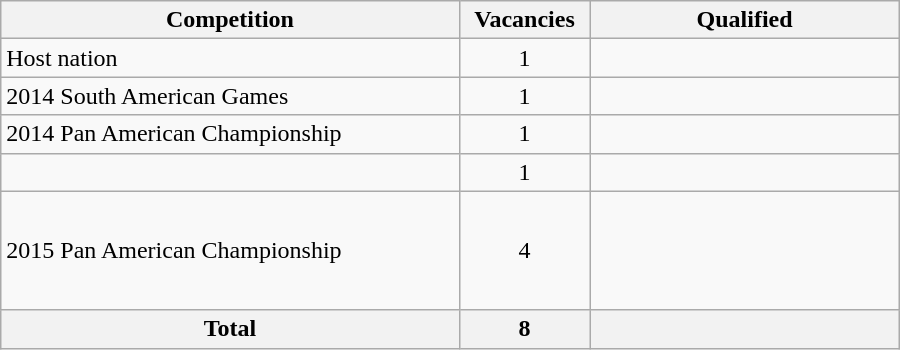<table class = "wikitable" width=600>
<tr>
<th width=300>Competition</th>
<th width=80>Vacancies</th>
<th width=200>Qualified</th>
</tr>
<tr>
<td>Host nation</td>
<td align="center">1</td>
<td></td>
</tr>
<tr>
<td>2014 South American Games</td>
<td align="center">1</td>
<td></td>
</tr>
<tr>
<td>2014 Pan American Championship</td>
<td align="center">1</td>
<td></td>
</tr>
<tr>
<td></td>
<td align="center">1</td>
<td></td>
</tr>
<tr>
<td>2015 Pan American Championship</td>
<td align="center">4</td>
<td><br><br><br><s></s><br></td>
</tr>
<tr>
<th>Total</th>
<th>8</th>
<th></th>
</tr>
</table>
